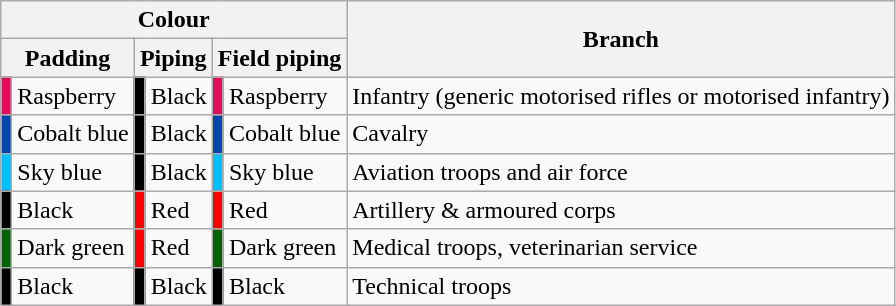<table class="wikitable">
<tr>
<th colspan=6>Colour</th>
<th rowspan=2>Branch</th>
</tr>
<tr>
<th colspan=2>Padding</th>
<th colspan=2>Piping</th>
<th colspan=2>Field piping</th>
</tr>
<tr>
<td style="background:#E30B5D"></td>
<td>Raspberry</td>
<td style="background:black"></td>
<td>Black</td>
<td style="background:#E30B5D"></td>
<td>Raspberry</td>
<td>Infantry (generic motorised rifles or motorised infantry)</td>
</tr>
<tr>
<td style="background:#0047AB"></td>
<td>Cobalt blue</td>
<td style="background:black"></td>
<td>Black</td>
<td style="background:#0047AB"></td>
<td>Cobalt blue</td>
<td>Cavalry</td>
</tr>
<tr>
<td style="background:#00BFFF"></td>
<td>Sky blue</td>
<td style="background:black"></td>
<td>Black</td>
<td style="background:#00BFFF"></td>
<td>Sky blue</td>
<td>Aviation troops and air force</td>
</tr>
<tr>
<td style="background:black"></td>
<td>Black</td>
<td style="background:red"></td>
<td>Red</td>
<td style="background:red"></td>
<td>Red</td>
<td>Artillery & armoured corps</td>
</tr>
<tr>
<td style="background:#006400"></td>
<td>Dark green</td>
<td style="background:red"></td>
<td>Red</td>
<td style="background:#006400"></td>
<td>Dark green</td>
<td>Medical troops, veterinarian service</td>
</tr>
<tr>
<td style="background:black"></td>
<td>Black</td>
<td style="background:black"></td>
<td>Black</td>
<td style="background:black"></td>
<td>Black</td>
<td>Technical troops</td>
</tr>
</table>
